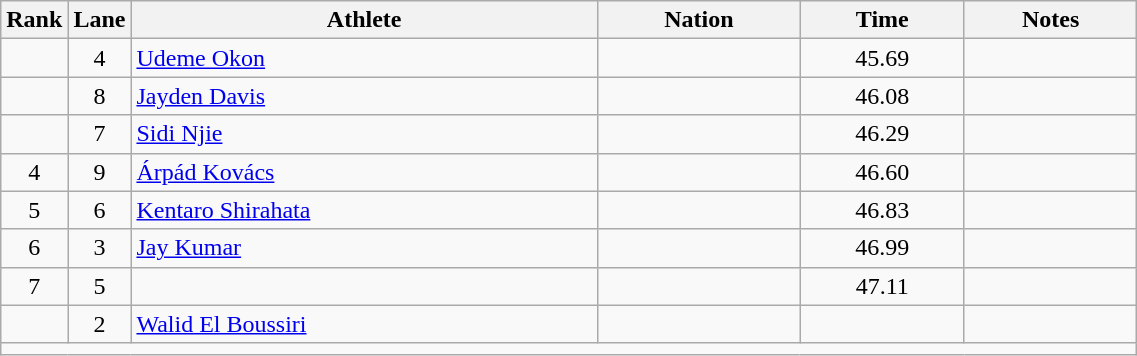<table class="wikitable sortable" style="text-align:center;width: 60%;">
<tr>
<th scope="col" style="width: 10px;">Rank</th>
<th scope="col" style="width: 10px;">Lane</th>
<th scope="col">Athlete</th>
<th scope="col">Nation</th>
<th scope="col">Time</th>
<th scope="col">Notes</th>
</tr>
<tr>
<td></td>
<td>4</td>
<td align=left><a href='#'>Udeme Okon</a></td>
<td align=left></td>
<td>45.69</td>
<td></td>
</tr>
<tr>
<td></td>
<td>8</td>
<td align=left><a href='#'>Jayden Davis</a></td>
<td align=left></td>
<td>46.08</td>
<td></td>
</tr>
<tr>
<td></td>
<td>7</td>
<td align=left><a href='#'>Sidi Njie</a></td>
<td align=left></td>
<td>46.29</td>
<td></td>
</tr>
<tr>
<td>4</td>
<td>9</td>
<td align=left><a href='#'>Árpád Kovács</a></td>
<td align=left></td>
<td>46.60</td>
<td></td>
</tr>
<tr>
<td>5</td>
<td>6</td>
<td align=left><a href='#'>Kentaro Shirahata</a></td>
<td align=left></td>
<td>46.83</td>
<td></td>
</tr>
<tr>
<td>6</td>
<td>3</td>
<td align=left><a href='#'>Jay Kumar</a></td>
<td align=left></td>
<td>46.99</td>
<td></td>
</tr>
<tr>
<td>7</td>
<td>5</td>
<td align=left></td>
<td align=left></td>
<td>47.11</td>
<td></td>
</tr>
<tr>
<td></td>
<td>2</td>
<td align=left><a href='#'>Walid El Boussiri</a></td>
<td align=left></td>
<td></td>
<td></td>
</tr>
<tr class="sortbottom">
<td colspan="6"></td>
</tr>
</table>
